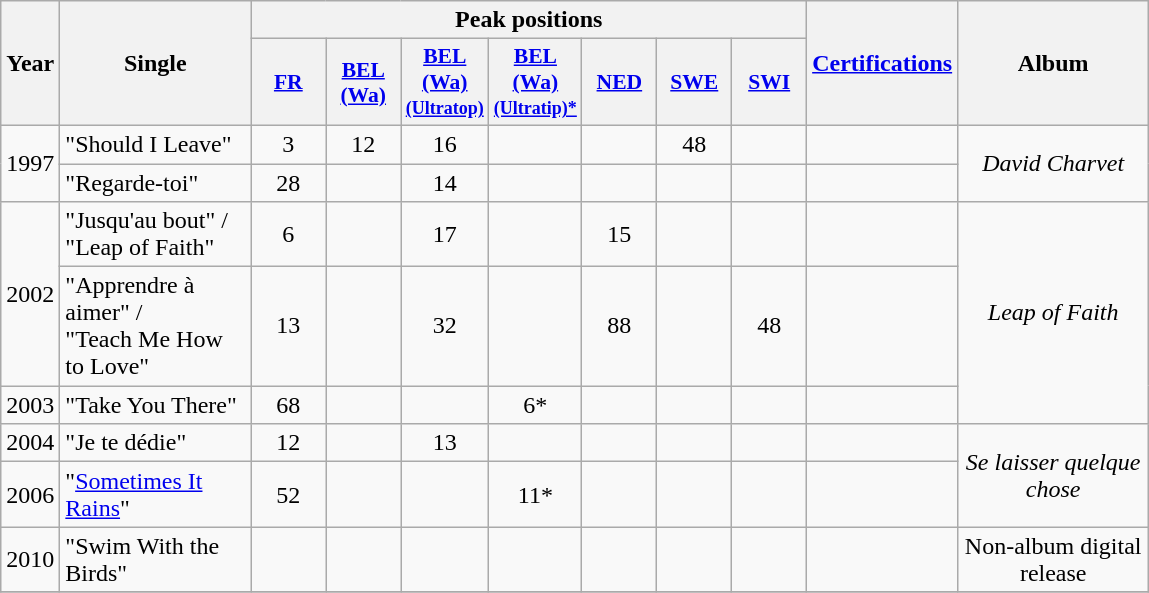<table class="wikitable">
<tr>
<th align="center" rowspan="2" width="10">Year</th>
<th align="center" rowspan="2" width="120">Single</th>
<th align="center" colspan="7" width="30">Peak positions</th>
<th align="center" rowspan="2" width="70"><a href='#'>Certifications</a></th>
<th align="center" rowspan="2" width="120">Album</th>
</tr>
<tr>
<th scope="col" style="width:3em;font-size:90%;"><a href='#'>FR</a><br></th>
<th scope="col" style="width:3em;font-size:90%;"><a href='#'>BEL <br>(Wa)</a><br></th>
<th scope="col" style="width:3em;font-size:90%;"><a href='#'>BEL <br>(Wa)<br><small>(Ultratop)</small></a><br></th>
<th scope="col" style="width:3em;font-size:90%;"><a href='#'>BEL <br>(Wa)<br><small>(Ultratip)*</small></a><br></th>
<th scope="col" style="width:3em;font-size:90%;"><a href='#'>NED</a><br></th>
<th scope="col" style="width:3em;font-size:90%;"><a href='#'>SWE</a><br></th>
<th scope="col" style="width:3em;font-size:90%;"><a href='#'>SWI</a><br></th>
</tr>
<tr>
<td align="center" rowspan="2">1997</td>
<td>"Should I Leave"</td>
<td align="center">3</td>
<td align="center">12</td>
<td align="center">16</td>
<td align="center"></td>
<td align="center"></td>
<td align="center">48</td>
<td align="center"></td>
<td align="center"></td>
<td align="center" rowspan=2><em>David Charvet</em></td>
</tr>
<tr>
<td>"Regarde-toi"</td>
<td align="center">28</td>
<td align="center"></td>
<td align="center">14</td>
<td align="center"></td>
<td align="center"></td>
<td align="center"></td>
<td align="center"></td>
<td align="center"></td>
</tr>
<tr>
<td align="center" rowspan="2">2002</td>
<td>"Jusqu'au bout" /<br> "Leap of Faith"</td>
<td align="center">6</td>
<td align="center"></td>
<td align="center">17</td>
<td align="center"></td>
<td align="center">15</td>
<td align="center"></td>
<td align="center"></td>
<td align="center"></td>
<td align="center" rowspan=3><em>Leap of Faith</em></td>
</tr>
<tr>
<td>"Apprendre à aimer" /<br> "Teach Me How to Love"</td>
<td align="center">13</td>
<td align="center"></td>
<td align="center">32</td>
<td align="center"></td>
<td align="center">88</td>
<td align="center"></td>
<td align="center">48</td>
<td align="center"></td>
</tr>
<tr>
<td align="center" rowspan="1">2003</td>
<td>"Take You There"</td>
<td align="center">68</td>
<td align="center"></td>
<td align="center"></td>
<td align="center">6*</td>
<td align="center"></td>
<td align="center"></td>
<td align="center"></td>
<td align="center"></td>
</tr>
<tr>
<td align="center" rowspan="1">2004</td>
<td>"Je te dédie"</td>
<td align="center">12</td>
<td align="center"></td>
<td align="center">13</td>
<td align="center"></td>
<td align="center"></td>
<td align="center"></td>
<td align="center"></td>
<td align="center"></td>
<td align="center" rowspan=2><em>Se laisser quelque chose</em></td>
</tr>
<tr>
<td align="center" rowspan="1">2006</td>
<td>"<a href='#'>Sometimes It Rains</a>"</td>
<td align="center">52</td>
<td align="center"></td>
<td align="center"></td>
<td align="center">11*</td>
<td align="center"></td>
<td align="center"></td>
<td align="center"></td>
<td align="center"></td>
</tr>
<tr>
<td align="center" rowspan="1">2010</td>
<td>"Swim With the Birds"</td>
<td align="center"></td>
<td align="center"></td>
<td align="center"></td>
<td align="center"></td>
<td align="center"></td>
<td align="center"></td>
<td align="center"></td>
<td align="center"></td>
<td align="center">Non-album digital release</td>
</tr>
<tr>
</tr>
</table>
